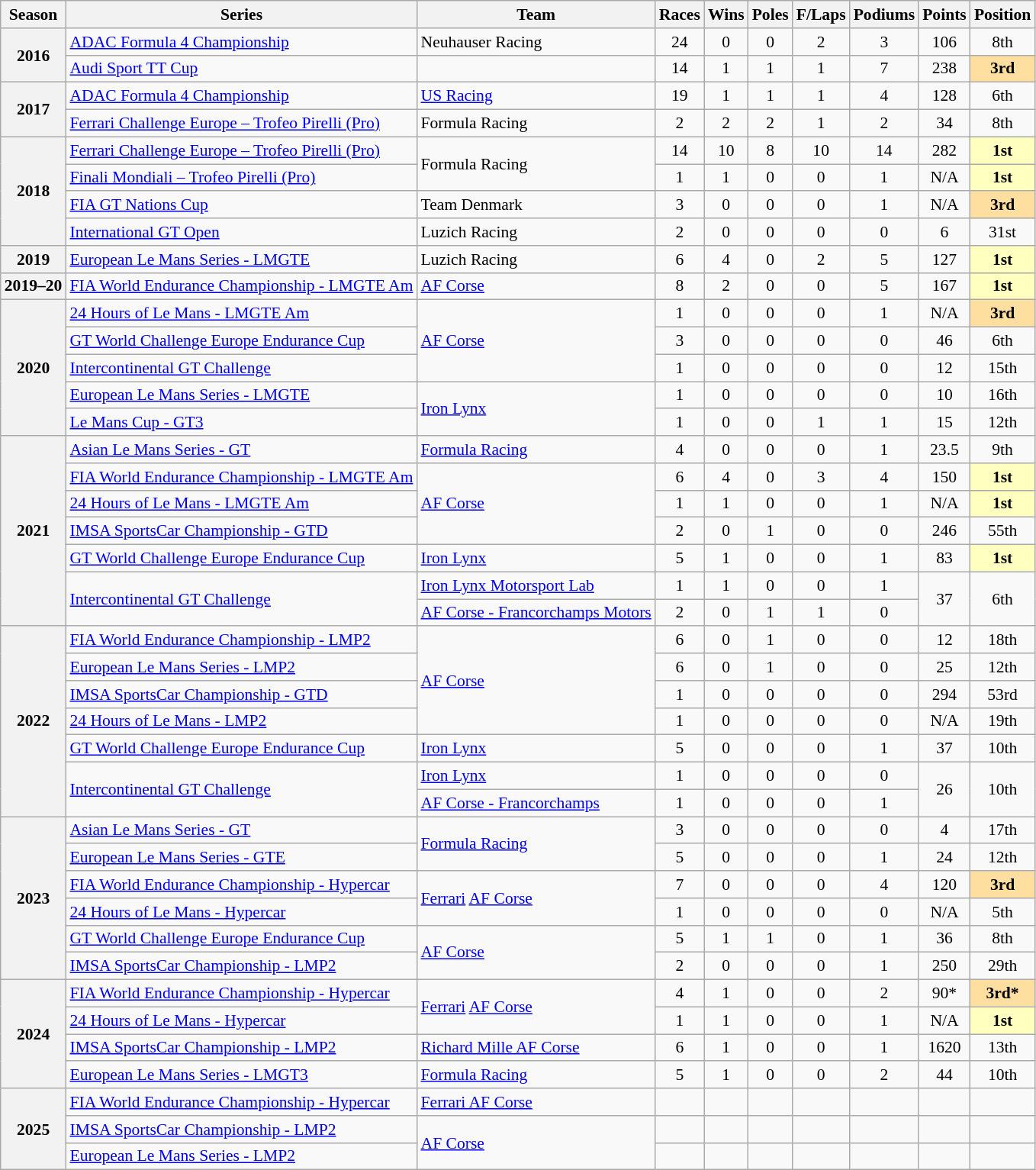<table class="wikitable" style="font-size: 90%; text-align:center">
<tr>
<th>Season</th>
<th>Series</th>
<th>Team</th>
<th>Races</th>
<th>Wins</th>
<th>Poles</th>
<th>F/Laps</th>
<th>Podiums</th>
<th>Points</th>
<th>Position</th>
</tr>
<tr>
<th rowspan="2">2016</th>
<td align=left><a href='#'>ADAC Formula 4 Championship</a></td>
<td align=left>Neuhauser Racing</td>
<td>24</td>
<td>0</td>
<td>0</td>
<td>2</td>
<td>3</td>
<td>106</td>
<td>8th</td>
</tr>
<tr>
<td align=left><a href='#'>Audi Sport TT Cup</a></td>
<td></td>
<td>14</td>
<td>1</td>
<td>1</td>
<td>1</td>
<td>7</td>
<td>238</td>
<td style="background:#FFDF9F;"><strong>3rd</strong></td>
</tr>
<tr>
<th rowspan="2">2017</th>
<td align="left"><a href='#'>ADAC Formula 4 Championship</a></td>
<td align="left"><a href='#'>US Racing</a></td>
<td>19</td>
<td>1</td>
<td>1</td>
<td>1</td>
<td>4</td>
<td>128</td>
<td>6th</td>
</tr>
<tr>
<td align=left><a href='#'>Ferrari Challenge Europe – Trofeo Pirelli (Pro)</a></td>
<td align=left>Formula Racing</td>
<td>2</td>
<td>2</td>
<td>2</td>
<td>1</td>
<td>2</td>
<td>34</td>
<td>8th</td>
</tr>
<tr>
<th rowspan="4">2018</th>
<td align="left"><a href='#'>Ferrari Challenge Europe – Trofeo Pirelli (Pro)</a></td>
<td rowspan="2" align="left">Formula Racing</td>
<td>14</td>
<td>10</td>
<td>8</td>
<td>10</td>
<td>14</td>
<td>282</td>
<td style="background:#FFFFBF;"><strong>1st</strong></td>
</tr>
<tr>
<td align=left><a href='#'>Finali Mondiali – Trofeo Pirelli (Pro)</a></td>
<td>1</td>
<td>1</td>
<td>0</td>
<td>0</td>
<td>1</td>
<td>N/A</td>
<td style="background:#FFFFBF;"><strong>1st</strong></td>
</tr>
<tr>
<td align=left><a href='#'>FIA GT Nations Cup</a></td>
<td align=left>Team Denmark</td>
<td>3</td>
<td>0</td>
<td>0</td>
<td>0</td>
<td>1</td>
<td>N/A</td>
<td style="background:#FFDF9F;"><strong>3rd</strong></td>
</tr>
<tr>
<td align=left><a href='#'>International GT Open</a></td>
<td align=left>Luzich Racing</td>
<td>2</td>
<td>0</td>
<td>0</td>
<td>0</td>
<td>0</td>
<td>6</td>
<td>31st</td>
</tr>
<tr>
<th>2019</th>
<td align=left><a href='#'>European Le Mans Series - LMGTE</a></td>
<td align=left>Luzich Racing</td>
<td>6</td>
<td>4</td>
<td>0</td>
<td>2</td>
<td>5</td>
<td>127</td>
<td style="background:#FFFFBF;"><strong>1st</strong></td>
</tr>
<tr>
<th>2019–20</th>
<td align=left><a href='#'>FIA World Endurance Championship - LMGTE Am</a></td>
<td align=left><a href='#'>AF Corse</a></td>
<td>8</td>
<td>2</td>
<td>0</td>
<td>0</td>
<td>5</td>
<td>167</td>
<td style="background:#FFFFBF;"><strong>1st</strong></td>
</tr>
<tr>
<th rowspan="5">2020</th>
<td align=left><a href='#'>24 Hours of Le Mans - LMGTE Am</a></td>
<td rowspan="3" align="left"><a href='#'>AF Corse</a></td>
<td>1</td>
<td>0</td>
<td>0</td>
<td>0</td>
<td>1</td>
<td>N/A</td>
<td style="background:#FFDF9F;"><strong>3rd</strong></td>
</tr>
<tr>
<td align=left><a href='#'>GT World Challenge Europe Endurance Cup</a></td>
<td>3</td>
<td>0</td>
<td>0</td>
<td>0</td>
<td>0</td>
<td>46</td>
<td>6th</td>
</tr>
<tr>
<td align=left><a href='#'>Intercontinental GT Challenge</a></td>
<td>1</td>
<td>0</td>
<td>0</td>
<td>0</td>
<td>0</td>
<td>12</td>
<td>15th</td>
</tr>
<tr>
<td align=left><a href='#'>European Le Mans Series - LMGTE</a></td>
<td rowspan="2" align=left><a href='#'>Iron Lynx</a></td>
<td>1</td>
<td>0</td>
<td>0</td>
<td>0</td>
<td>0</td>
<td>10</td>
<td>16th</td>
</tr>
<tr>
<td align=left><a href='#'>Le Mans Cup - GT3</a></td>
<td>1</td>
<td>0</td>
<td>0</td>
<td>1</td>
<td>1</td>
<td>15</td>
<td>12th</td>
</tr>
<tr>
<th rowspan="7">2021</th>
<td align="left"><a href='#'>Asian Le Mans Series - GT</a></td>
<td align="left"><a href='#'>Formula Racing</a></td>
<td>4</td>
<td>0</td>
<td>0</td>
<td>0</td>
<td>1</td>
<td>23.5</td>
<td>9th</td>
</tr>
<tr>
<td align="left"><a href='#'>FIA World Endurance Championship - LMGTE Am</a></td>
<td rowspan="3" align="left"><a href='#'>AF Corse</a></td>
<td>6</td>
<td>4</td>
<td>0</td>
<td>3</td>
<td>4</td>
<td>150</td>
<td style="background:#FFFFBF;"><strong>1st</strong></td>
</tr>
<tr>
<td align=left><a href='#'>24 Hours of Le Mans - LMGTE Am</a></td>
<td>1</td>
<td>1</td>
<td>0</td>
<td>0</td>
<td>1</td>
<td>N/A</td>
<td style="background:#FFFFBF;"><strong>1st</strong></td>
</tr>
<tr>
<td align=left><a href='#'>IMSA SportsCar Championship - GTD</a></td>
<td>2</td>
<td>0</td>
<td>1</td>
<td>0</td>
<td>0</td>
<td>246</td>
<td>55th</td>
</tr>
<tr>
<td align=left><a href='#'>GT World Challenge Europe Endurance Cup</a></td>
<td align=left><a href='#'>Iron Lynx</a></td>
<td>5</td>
<td>1</td>
<td>0</td>
<td>0</td>
<td>1</td>
<td>83</td>
<td style="background:#FFFFBF;"><strong>1st</strong></td>
</tr>
<tr>
<td rowspan="2" align=left><a href='#'>Intercontinental GT Challenge</a></td>
<td align=left><a href='#'>Iron Lynx Motorsport Lab</a></td>
<td>1</td>
<td>1</td>
<td>0</td>
<td>0</td>
<td>1</td>
<td rowspan="2">37</td>
<td rowspan="2">6th</td>
</tr>
<tr>
<td align=left><a href='#'>AF Corse - Francorchamps Motors</a></td>
<td>2</td>
<td>0</td>
<td>1</td>
<td>1</td>
<td>0</td>
</tr>
<tr>
<th rowspan="7">2022</th>
<td align=left><a href='#'>FIA World Endurance Championship - LMP2</a></td>
<td rowspan="4" align="left"><a href='#'>AF Corse</a></td>
<td>6</td>
<td>0</td>
<td>1</td>
<td>0</td>
<td>0</td>
<td>12</td>
<td>18th</td>
</tr>
<tr>
<td align="left"><a href='#'>European Le Mans Series - LMP2</a></td>
<td>6</td>
<td>0</td>
<td>1</td>
<td>0</td>
<td>0</td>
<td>25</td>
<td>12th</td>
</tr>
<tr>
<td align=left><a href='#'>IMSA SportsCar Championship - GTD</a></td>
<td>1</td>
<td>0</td>
<td>0</td>
<td>0</td>
<td>0</td>
<td>294</td>
<td>53rd</td>
</tr>
<tr>
<td align=left><a href='#'>24 Hours of Le Mans - LMP2</a></td>
<td>1</td>
<td>0</td>
<td>0</td>
<td>0</td>
<td>0</td>
<td>N/A</td>
<td>19th</td>
</tr>
<tr>
<td align=left><a href='#'>GT World Challenge Europe Endurance Cup</a></td>
<td align="left"><a href='#'>Iron Lynx</a></td>
<td>5</td>
<td>0</td>
<td>0</td>
<td>0</td>
<td>1</td>
<td>37</td>
<td>10th</td>
</tr>
<tr>
<td rowspan="2" align="left"><a href='#'>Intercontinental GT Challenge</a></td>
<td align=left><a href='#'>Iron Lynx</a></td>
<td>1</td>
<td>0</td>
<td>0</td>
<td>0</td>
<td>0</td>
<td rowspan="2">26</td>
<td rowspan="2">10th</td>
</tr>
<tr>
<td align=left><a href='#'>AF Corse - Francorchamps</a></td>
<td>1</td>
<td>0</td>
<td>0</td>
<td>0</td>
<td>1</td>
</tr>
<tr>
<th rowspan="6">2023</th>
<td align=left><a href='#'>Asian Le Mans Series - GT</a></td>
<td rowspan="2" align=left><a href='#'>Formula Racing</a></td>
<td>3</td>
<td>0</td>
<td>0</td>
<td>0</td>
<td>0</td>
<td>4</td>
<td>17th</td>
</tr>
<tr>
<td align=left><a href='#'>European Le Mans Series - GTE</a></td>
<td>5</td>
<td>0</td>
<td>0</td>
<td>0</td>
<td>1</td>
<td>24</td>
<td>12th</td>
</tr>
<tr>
<td align=left><a href='#'>FIA World Endurance Championship - Hypercar</a></td>
<td rowspan="2" align="left"><a href='#'>Ferrari</a> <a href='#'>AF Corse</a></td>
<td>7</td>
<td>0</td>
<td>0</td>
<td>0</td>
<td>4</td>
<td>120</td>
<td style="background:#FFDF9F;"><strong>3rd</strong></td>
</tr>
<tr>
<td align=left><a href='#'>24 Hours of Le Mans - Hypercar</a></td>
<td>1</td>
<td>0</td>
<td>0</td>
<td>0</td>
<td>0</td>
<td>N/A</td>
<td>5th</td>
</tr>
<tr>
<td align=left><a href='#'>GT World Challenge Europe Endurance Cup</a></td>
<td rowspan="2" align=left><a href='#'>AF Corse</a></td>
<td>5</td>
<td>1</td>
<td>1</td>
<td>0</td>
<td>1</td>
<td>36</td>
<td>8th</td>
</tr>
<tr>
<td align=left><a href='#'>IMSA SportsCar Championship - LMP2</a></td>
<td>2</td>
<td>0</td>
<td>0</td>
<td>0</td>
<td>1</td>
<td>250</td>
<td>29th</td>
</tr>
<tr>
<th rowspan="4">2024</th>
<td align=left><a href='#'>FIA World Endurance Championship - Hypercar</a></td>
<td rowspan="2" align="left"><a href='#'>Ferrari</a> <a href='#'>AF Corse</a></td>
<td>4</td>
<td>1</td>
<td>0</td>
<td>0</td>
<td>2</td>
<td>90*</td>
<td style="background:#FFDF9F;"><strong>3rd*</strong></td>
</tr>
<tr>
<td align=left><a href='#'>24 Hours of Le Mans - Hypercar</a></td>
<td>1</td>
<td>1</td>
<td>0</td>
<td>0</td>
<td>1</td>
<td>N/A</td>
<td style="background:#FFFFBF;"><strong>1st</strong></td>
</tr>
<tr>
<td align=left><a href='#'>IMSA SportsCar Championship - LMP2</a></td>
<td align=left><a href='#'>Richard Mille AF Corse</a></td>
<td>6</td>
<td>1</td>
<td>0</td>
<td>0</td>
<td>1</td>
<td>1620</td>
<td>13th</td>
</tr>
<tr>
<td align=left><a href='#'>European Le Mans Series - LMGT3</a></td>
<td align=left><a href='#'>Formula Racing</a></td>
<td>5</td>
<td>1</td>
<td>0</td>
<td>0</td>
<td>2</td>
<td>44</td>
<td>10th</td>
</tr>
<tr>
<th rowspan="3">2025</th>
<td align=left><a href='#'>FIA World Endurance Championship - Hypercar</a></td>
<td align=left><a href='#'>Ferrari AF Corse</a></td>
<td></td>
<td></td>
<td></td>
<td></td>
<td></td>
<td></td>
<td></td>
</tr>
<tr>
<td align=left><a href='#'>IMSA SportsCar Championship - LMP2</a></td>
<td rowspan="2" align="left"><a href='#'>AF Corse</a></td>
<td></td>
<td></td>
<td></td>
<td></td>
<td></td>
<td></td>
<td></td>
</tr>
<tr>
<td align=left><a href='#'>European Le Mans Series - LMP2</a></td>
<td></td>
<td></td>
<td></td>
<td></td>
<td></td>
<td></td>
<td></td>
</tr>
</table>
